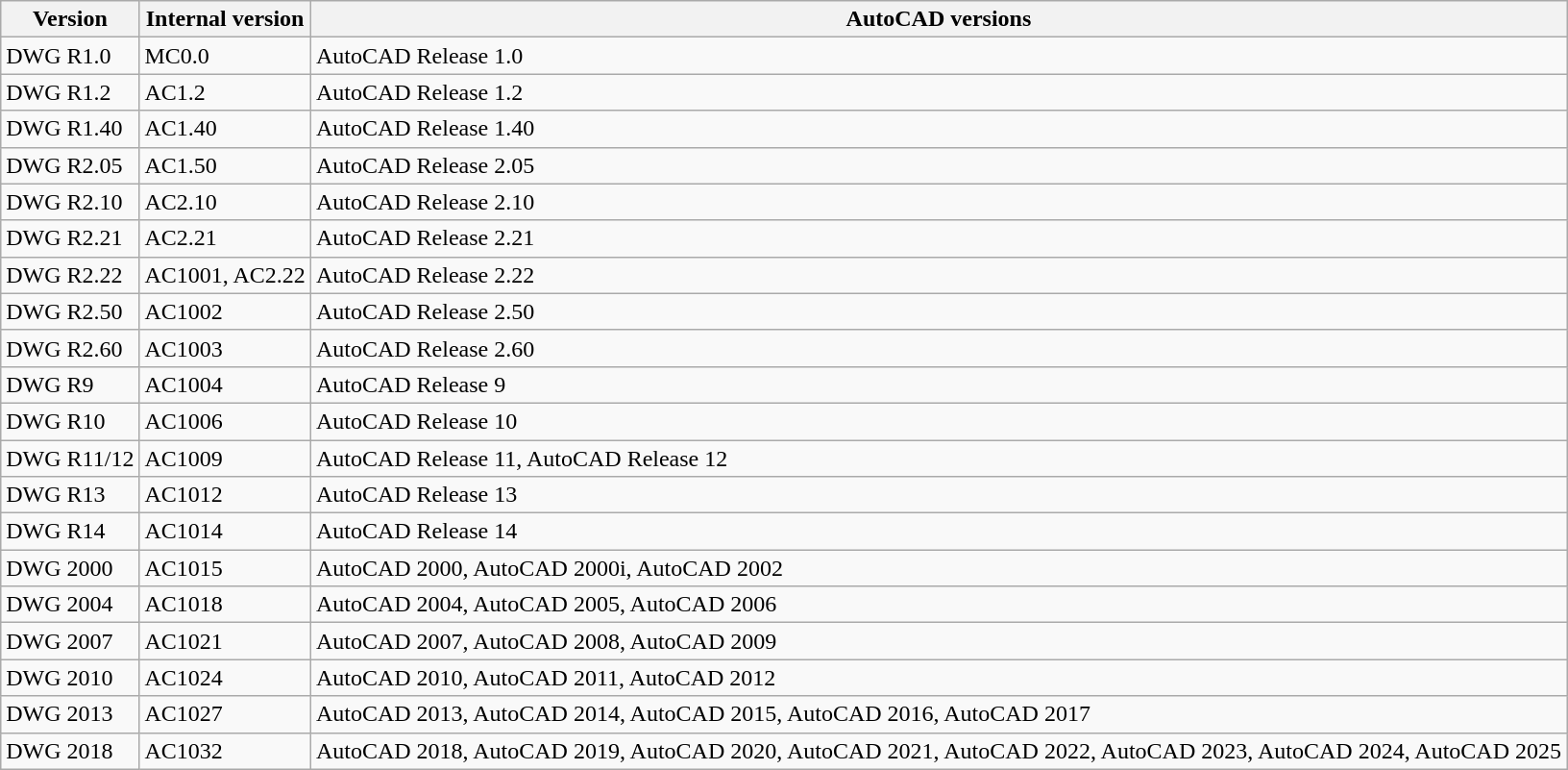<table class="wikitable">
<tr>
<th>Version</th>
<th>Internal version</th>
<th>AutoCAD versions</th>
</tr>
<tr>
<td>DWG R1.0</td>
<td>MC0.0</td>
<td>AutoCAD Release 1.0</td>
</tr>
<tr>
<td>DWG R1.2</td>
<td>AC1.2</td>
<td>AutoCAD Release 1.2</td>
</tr>
<tr>
<td>DWG R1.40</td>
<td>AC1.40</td>
<td>AutoCAD Release 1.40</td>
</tr>
<tr>
<td>DWG R2.05</td>
<td>AC1.50</td>
<td>AutoCAD Release 2.05</td>
</tr>
<tr>
<td>DWG R2.10</td>
<td>AC2.10</td>
<td>AutoCAD Release 2.10</td>
</tr>
<tr>
<td>DWG R2.21</td>
<td>AC2.21</td>
<td>AutoCAD Release 2.21</td>
</tr>
<tr>
<td>DWG R2.22</td>
<td>AC1001, AC2.22</td>
<td>AutoCAD Release 2.22</td>
</tr>
<tr>
<td>DWG R2.50</td>
<td>AC1002</td>
<td>AutoCAD Release 2.50</td>
</tr>
<tr>
<td>DWG R2.60</td>
<td>AC1003</td>
<td>AutoCAD Release 2.60</td>
</tr>
<tr>
<td>DWG R9</td>
<td>AC1004</td>
<td>AutoCAD Release 9</td>
</tr>
<tr>
<td>DWG R10</td>
<td>AC1006</td>
<td>AutoCAD Release 10</td>
</tr>
<tr>
<td>DWG R11/12</td>
<td>AC1009</td>
<td>AutoCAD Release 11, AutoCAD Release 12</td>
</tr>
<tr>
<td>DWG R13</td>
<td>AC1012</td>
<td>AutoCAD Release 13</td>
</tr>
<tr>
<td>DWG R14</td>
<td>AC1014</td>
<td>AutoCAD Release 14</td>
</tr>
<tr>
<td>DWG 2000</td>
<td>AC1015</td>
<td>AutoCAD 2000, AutoCAD 2000i, AutoCAD 2002</td>
</tr>
<tr>
<td>DWG 2004</td>
<td>AC1018</td>
<td>AutoCAD 2004, AutoCAD 2005, AutoCAD 2006</td>
</tr>
<tr>
<td>DWG 2007</td>
<td>AC1021</td>
<td>AutoCAD 2007, AutoCAD 2008, AutoCAD 2009</td>
</tr>
<tr>
<td>DWG 2010</td>
<td>AC1024</td>
<td>AutoCAD 2010, AutoCAD 2011, AutoCAD 2012</td>
</tr>
<tr>
<td>DWG 2013</td>
<td>AC1027</td>
<td>AutoCAD 2013, AutoCAD 2014, AutoCAD 2015, AutoCAD 2016, AutoCAD 2017</td>
</tr>
<tr>
<td>DWG 2018</td>
<td>AC1032</td>
<td>AutoCAD 2018, AutoCAD 2019, AutoCAD 2020, AutoCAD 2021, AutoCAD 2022, AutoCAD 2023, AutoCAD 2024, AutoCAD 2025</td>
</tr>
</table>
